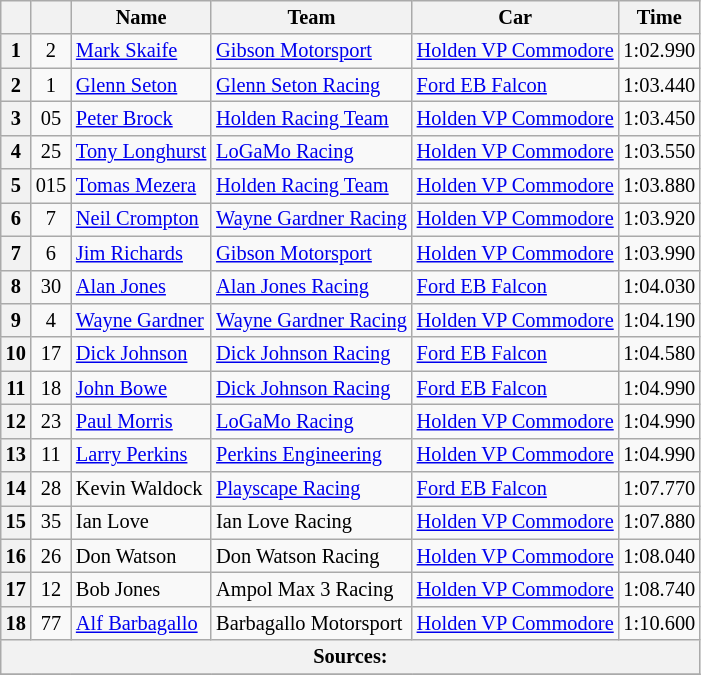<table class="wikitable" style="font-size: 85%">
<tr>
<th></th>
<th></th>
<th>Name</th>
<th>Team</th>
<th>Car</th>
<th>Time</th>
</tr>
<tr>
<th>1</th>
<td align="center">2</td>
<td> <a href='#'>Mark Skaife</a></td>
<td><a href='#'>Gibson Motorsport</a></td>
<td><a href='#'>Holden VP Commodore</a></td>
<td>1:02.990</td>
</tr>
<tr>
<th>2</th>
<td align="center">1</td>
<td> <a href='#'>Glenn Seton</a></td>
<td><a href='#'>Glenn Seton Racing</a></td>
<td><a href='#'>Ford EB Falcon</a></td>
<td>1:03.440</td>
</tr>
<tr>
<th>3</th>
<td align="center">05</td>
<td> <a href='#'>Peter Brock</a></td>
<td><a href='#'>Holden Racing Team</a></td>
<td><a href='#'>Holden VP Commodore</a></td>
<td>1:03.450</td>
</tr>
<tr>
<th>4</th>
<td align="center">25</td>
<td> <a href='#'>Tony Longhurst</a></td>
<td><a href='#'>LoGaMo Racing</a></td>
<td><a href='#'>Holden VP Commodore</a></td>
<td>1:03.550</td>
</tr>
<tr>
<th>5</th>
<td align="center">015</td>
<td> <a href='#'>Tomas Mezera</a></td>
<td><a href='#'>Holden Racing Team</a></td>
<td><a href='#'>Holden VP Commodore</a></td>
<td>1:03.880</td>
</tr>
<tr>
<th>6</th>
<td align="center">7</td>
<td> <a href='#'>Neil Crompton</a></td>
<td><a href='#'>Wayne Gardner Racing</a></td>
<td><a href='#'>Holden VP Commodore</a></td>
<td>1:03.920</td>
</tr>
<tr>
<th>7</th>
<td align="center">6</td>
<td> <a href='#'>Jim Richards</a></td>
<td><a href='#'>Gibson Motorsport</a></td>
<td><a href='#'>Holden VP Commodore</a></td>
<td>1:03.990</td>
</tr>
<tr>
<th>8</th>
<td align="center">30</td>
<td> <a href='#'>Alan Jones</a></td>
<td><a href='#'>Alan Jones Racing</a></td>
<td><a href='#'>Ford EB Falcon</a></td>
<td>1:04.030</td>
</tr>
<tr>
<th>9</th>
<td align="center">4</td>
<td> <a href='#'>Wayne Gardner</a></td>
<td><a href='#'>Wayne Gardner Racing</a></td>
<td><a href='#'>Holden VP Commodore</a></td>
<td>1:04.190</td>
</tr>
<tr>
<th>10</th>
<td align="center">17</td>
<td> <a href='#'>Dick Johnson</a></td>
<td><a href='#'>Dick Johnson Racing</a></td>
<td><a href='#'>Ford EB Falcon</a></td>
<td>1:04.580</td>
</tr>
<tr>
<th>11</th>
<td align="center">18</td>
<td> <a href='#'>John Bowe</a></td>
<td><a href='#'>Dick Johnson Racing</a></td>
<td><a href='#'>Ford EB Falcon</a></td>
<td>1:04.990</td>
</tr>
<tr>
<th>12</th>
<td align="center">23</td>
<td> <a href='#'>Paul Morris</a></td>
<td><a href='#'>LoGaMo Racing</a></td>
<td><a href='#'>Holden VP Commodore</a></td>
<td>1:04.990</td>
</tr>
<tr>
<th>13</th>
<td align="center">11</td>
<td> <a href='#'>Larry Perkins</a></td>
<td><a href='#'>Perkins Engineering</a></td>
<td><a href='#'>Holden VP Commodore</a></td>
<td>1:04.990</td>
</tr>
<tr>
<th>14</th>
<td align="center">28</td>
<td> Kevin Waldock</td>
<td><a href='#'>Playscape Racing</a></td>
<td><a href='#'>Ford EB Falcon</a></td>
<td>1:07.770</td>
</tr>
<tr>
<th>15</th>
<td align="center">35</td>
<td> Ian Love</td>
<td>Ian Love Racing</td>
<td><a href='#'>Holden VP Commodore</a></td>
<td>1:07.880</td>
</tr>
<tr>
<th>16</th>
<td align="center">26</td>
<td> Don Watson</td>
<td>Don Watson Racing</td>
<td><a href='#'>Holden VP Commodore</a></td>
<td>1:08.040</td>
</tr>
<tr>
<th>17</th>
<td align="center">12</td>
<td> Bob Jones</td>
<td>Ampol Max 3 Racing</td>
<td><a href='#'>Holden VP Commodore</a></td>
<td>1:08.740</td>
</tr>
<tr>
<th>18</th>
<td align="center">77</td>
<td> <a href='#'>Alf Barbagallo</a></td>
<td>Barbagallo Motorsport</td>
<td><a href='#'>Holden VP Commodore</a></td>
<td>1:10.600</td>
</tr>
<tr>
<th colspan="6">Sources:</th>
</tr>
<tr>
</tr>
</table>
